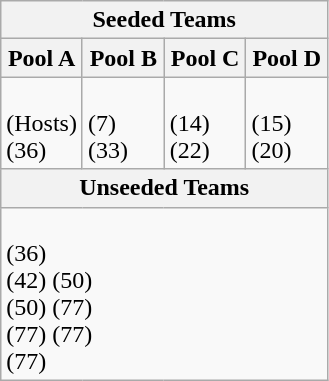<table class="wikitable">
<tr>
<th colspan=4>Seeded Teams</th>
</tr>
<tr>
<th width=25%>Pool A</th>
<th width=25%>Pool B</th>
<th width=25%>Pool C</th>
<th width=25%>Pool D</th>
</tr>
<tr>
<td><br> (Hosts)<br>
 (36)</td>
<td><br> (7)<br>
 (33)</td>
<td><br> (14)<br>
 (22)</td>
<td><br> (15)<br>
 (20)</td>
</tr>
<tr>
<th colspan=4>Unseeded Teams</th>
</tr>
<tr>
<td colspan=4><br>

 (36)<br>
 (42)

 (50)<br>
 (50)

 (77)<br>
 (77)

 (77)<br>
 (77)
</td>
</tr>
</table>
